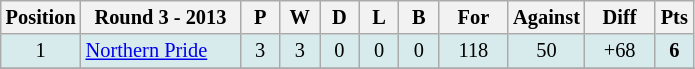<table class="wikitable" style="text-align:center; font-size:85%;">
<tr>
<th width=40 abbr="Position">Position</th>
<th width=100>Round 3 - 2013</th>
<th width=20 abbr="Played">P</th>
<th width=20 abbr="Won">W</th>
<th width=20 abbr="Drawn">D</th>
<th width=20 abbr="Lost">L</th>
<th width=20 abbr="Bye">B</th>
<th width=40 abbr="Points for">For</th>
<th width=40 abbr="Points against">Against</th>
<th width=40 abbr="Points difference">Diff</th>
<th width=20 abbr="Points">Pts</th>
</tr>
<tr style="background: #d7ebed;">
<td>1</td>
<td style="text-align:left;"> <a href='#'>Northern Pride</a></td>
<td>3</td>
<td>3</td>
<td>0</td>
<td>0</td>
<td>0</td>
<td>118</td>
<td>50</td>
<td>+68</td>
<td><strong>6</strong></td>
</tr>
<tr>
</tr>
</table>
